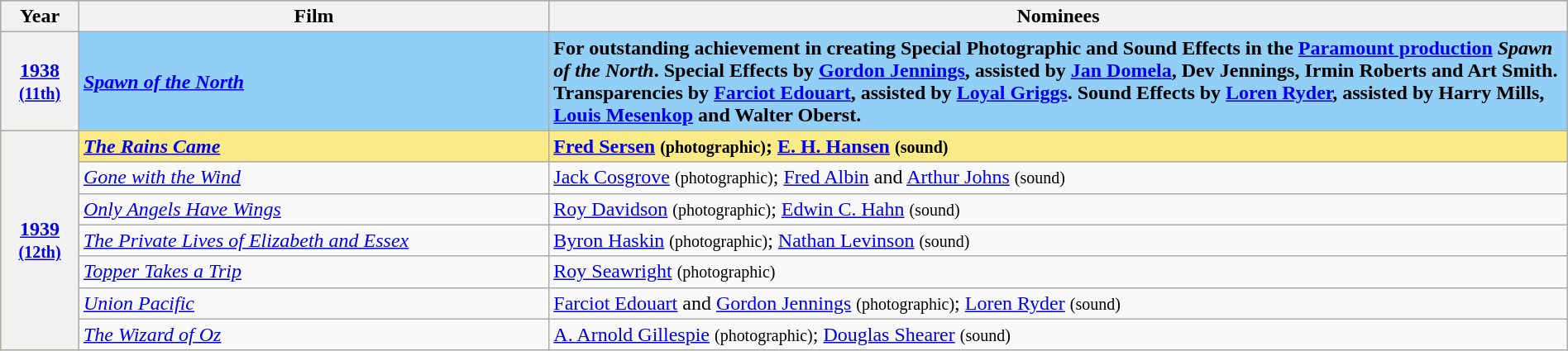<table class="wikitable" style="width:100%">
<tr bgcolor="#bebebe">
<th width="5%">Year</th>
<th width="30%">Film</th>
<th width="65%">Nominees</th>
</tr>
<tr style="background:#91CFF6;">
<th><a href='#'>1938</a><br><small><a href='#'>(11th)</a></small></th>
<td><strong><em><a href='#'>Spawn of the North</a></em></strong> </td>
<td><strong>For outstanding achievement in creating Special Photographic and Sound Effects in the <a href='#'>Paramount production</a> <em>Spawn of the North</em>. Special Effects by <a href='#'>Gordon Jennings</a>, assisted by <a href='#'>Jan Domela</a>, Dev Jennings, Irmin Roberts and Art Smith. Transparencies by <a href='#'>Farciot Edouart</a>, assisted by <a href='#'>Loyal Griggs</a>. Sound Effects by <a href='#'>Loren Ryder</a>, assisted by Harry Mills, <a href='#'>Louis Mesenkop</a> and Walter Oberst.</strong></td>
</tr>
<tr style="background:#FAEB86">
<th rowspan="7"><a href='#'>1939</a><br><small><a href='#'>(12th)</a></small> <br></th>
<td><strong><em><a href='#'>The Rains Came</a></em></strong></td>
<td><strong><a href='#'>Fred Sersen</a> <small>(photographic)</small>; <a href='#'>E. H. Hansen</a> <small>(sound)</small></strong></td>
</tr>
<tr>
<td><em><a href='#'>Gone with the Wind</a></em></td>
<td><a href='#'>Jack Cosgrove</a> <small>(photographic)</small>; <a href='#'>Fred Albin</a> and <a href='#'>Arthur Johns</a> <small>(sound)</small></td>
</tr>
<tr>
<td><em><a href='#'>Only Angels Have Wings</a></em></td>
<td><a href='#'>Roy Davidson</a> <small>(photographic)</small>; <a href='#'>Edwin C. Hahn</a> <small>(sound)</small></td>
</tr>
<tr>
<td><em><a href='#'>The Private Lives of Elizabeth and Essex</a></em></td>
<td><a href='#'>Byron Haskin</a> <small>(photographic)</small>; <a href='#'>Nathan Levinson</a> <small>(sound)</small></td>
</tr>
<tr>
<td><em><a href='#'>Topper Takes a Trip</a></em></td>
<td><a href='#'>Roy Seawright</a> <small>(photographic)</small></td>
</tr>
<tr>
<td><em><a href='#'>Union Pacific</a></em></td>
<td><a href='#'>Farciot Edouart</a> and <a href='#'>Gordon Jennings</a> <small>(photographic)</small>; <a href='#'>Loren Ryder</a> <small>(sound)</small></td>
</tr>
<tr>
<td><em><a href='#'>The Wizard of Oz</a></em></td>
<td><a href='#'>A. Arnold Gillespie</a> <small>(photographic)</small>; <a href='#'>Douglas Shearer</a> <small>(sound)</small></td>
</tr>
</table>
